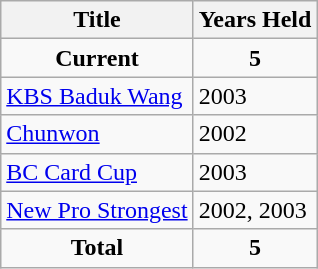<table class="wikitable">
<tr>
<th>Title</th>
<th>Years Held</th>
</tr>
<tr>
<td align="center"><strong>Current</strong></td>
<td align="center"><strong>5</strong></td>
</tr>
<tr>
<td> <a href='#'>KBS Baduk Wang</a></td>
<td>2003</td>
</tr>
<tr>
<td> <a href='#'>Chunwon</a></td>
<td>2002</td>
</tr>
<tr>
<td> <a href='#'>BC Card Cup</a></td>
<td>2003</td>
</tr>
<tr>
<td> <a href='#'>New Pro Strongest</a></td>
<td>2002, 2003</td>
</tr>
<tr>
<td align="center"><strong>Total</strong></td>
<td align="center"><strong>5</strong></td>
</tr>
</table>
